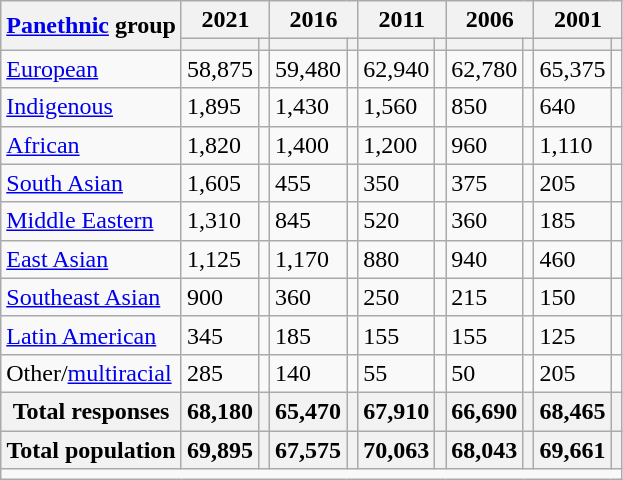<table class="wikitable collapsible sortable">
<tr>
<th rowspan="2"><a href='#'>Panethnic</a> group</th>
<th colspan="2">2021</th>
<th colspan="2">2016</th>
<th colspan="2">2011</th>
<th colspan="2">2006</th>
<th colspan="2">2001</th>
</tr>
<tr>
<th><a href='#'></a></th>
<th></th>
<th></th>
<th></th>
<th></th>
<th></th>
<th></th>
<th></th>
<th></th>
<th></th>
</tr>
<tr>
<td><a href='#'>European</a></td>
<td>58,875</td>
<td></td>
<td>59,480</td>
<td></td>
<td>62,940</td>
<td></td>
<td>62,780</td>
<td></td>
<td>65,375</td>
<td></td>
</tr>
<tr>
<td><a href='#'>Indigenous</a></td>
<td>1,895</td>
<td></td>
<td>1,430</td>
<td></td>
<td>1,560</td>
<td></td>
<td>850</td>
<td></td>
<td>640</td>
<td></td>
</tr>
<tr>
<td><a href='#'>African</a></td>
<td>1,820</td>
<td></td>
<td>1,400</td>
<td></td>
<td>1,200</td>
<td></td>
<td>960</td>
<td></td>
<td>1,110</td>
<td></td>
</tr>
<tr>
<td><a href='#'>South Asian</a></td>
<td>1,605</td>
<td></td>
<td>455</td>
<td></td>
<td>350</td>
<td></td>
<td>375</td>
<td></td>
<td>205</td>
<td></td>
</tr>
<tr>
<td><a href='#'>Middle Eastern</a></td>
<td>1,310</td>
<td></td>
<td>845</td>
<td></td>
<td>520</td>
<td></td>
<td>360</td>
<td></td>
<td>185</td>
<td></td>
</tr>
<tr>
<td><a href='#'>East Asian</a></td>
<td>1,125</td>
<td></td>
<td>1,170</td>
<td></td>
<td>880</td>
<td></td>
<td>940</td>
<td></td>
<td>460</td>
<td></td>
</tr>
<tr>
<td><a href='#'>Southeast Asian</a></td>
<td>900</td>
<td></td>
<td>360</td>
<td></td>
<td>250</td>
<td></td>
<td>215</td>
<td></td>
<td>150</td>
<td></td>
</tr>
<tr>
<td><a href='#'>Latin American</a></td>
<td>345</td>
<td></td>
<td>185</td>
<td></td>
<td>155</td>
<td></td>
<td>155</td>
<td></td>
<td>125</td>
<td></td>
</tr>
<tr>
<td>Other/<a href='#'>multiracial</a></td>
<td>285</td>
<td></td>
<td>140</td>
<td></td>
<td>55</td>
<td></td>
<td>50</td>
<td></td>
<td>205</td>
<td></td>
</tr>
<tr>
<th>Total responses</th>
<th>68,180</th>
<th></th>
<th>65,470</th>
<th></th>
<th>67,910</th>
<th></th>
<th>66,690</th>
<th></th>
<th>68,465</th>
<th></th>
</tr>
<tr class="sortbottom">
<th>Total population</th>
<th>69,895</th>
<th></th>
<th>67,575</th>
<th></th>
<th>70,063</th>
<th></th>
<th>68,043</th>
<th></th>
<th>69,661</th>
<th></th>
</tr>
<tr class="sortbottom">
<td colspan="11"></td>
</tr>
</table>
